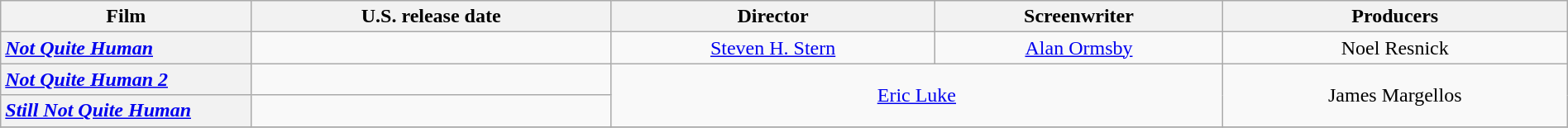<table class="wikitable plainrowheaders" style="text-align:center" width=100%>
<tr>
<th scope="col" style="width:16%;">Film</th>
<th scope="col">U.S. release date</th>
<th scope="col">Director</th>
<th scope="col">Screenwriter</th>
<th scope="col">Producers</th>
</tr>
<tr>
<th scope="row" style="text-align:left"><em><a href='#'>Not Quite Human</a></em></th>
<td style="text-align:center"></td>
<td><a href='#'>Steven H. Stern</a></td>
<td><a href='#'>Alan Ormsby</a></td>
<td>Noel Resnick</td>
</tr>
<tr>
<th scope="row" style="text-align:left"><em><a href='#'>Not Quite Human 2</a></em></th>
<td style="text-align:center"></td>
<td colspan="2" rowspan="2"><a href='#'>Eric Luke</a></td>
<td rowspan="2">James Margellos</td>
</tr>
<tr>
<th scope="row" style="text-align:left"><em><a href='#'>Still Not Quite Human</a></em></th>
<td style="text-align:center"></td>
</tr>
<tr>
</tr>
</table>
